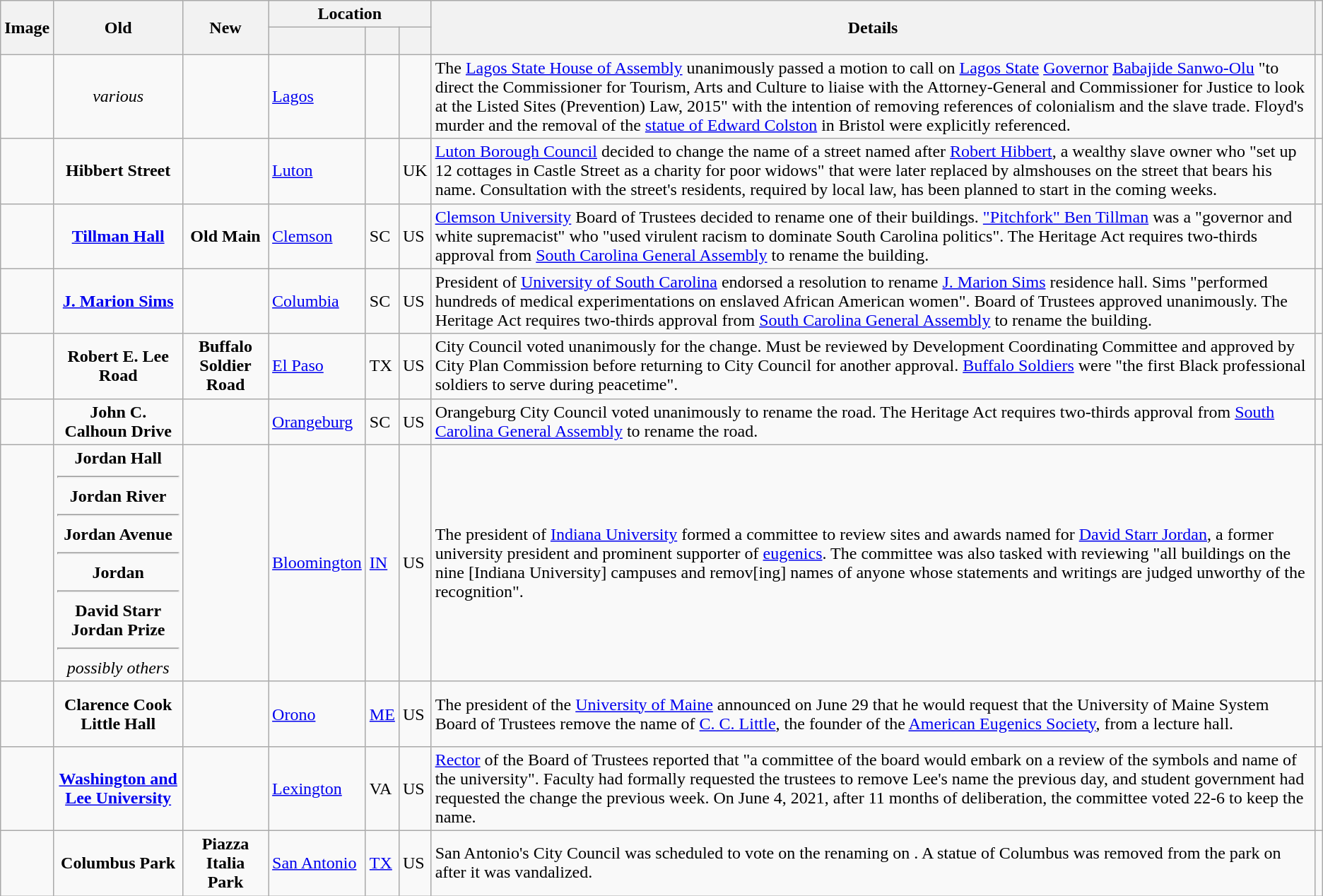<table class="wikitable sortable sort-under" style="text-align:left">
<tr>
<th class="unsortable" rowspan=2>Image</th>
<th rowspan=2>Old</th>
<th rowspan=2>New</th>
<th colspan=3>Location</th>
<th class="unsortable" rowspan=2>Details</th>
<th class="unsortable" rowspan=2></th>
</tr>
<tr>
<th>  </th>
<th>  </th>
<th>  </th>
</tr>
<tr>
<td></td>
<td style="text-align: center"><em>various</em></td>
<td style="text-align: center"></td>
<td><a href='#'>Lagos</a></td>
<td data-sort-value="NG-LA"></td>
<td></td>
<td>The <a href='#'>Lagos State House of Assembly</a> unanimously passed a motion to call on <a href='#'>Lagos State</a> <a href='#'>Governor</a> <a href='#'>Babajide Sanwo-Olu</a> "to direct the Commissioner for Tourism, Arts and Culture to liaise with the Attorney-General and Commissioner for Justice to look at the Listed Sites (Prevention) Law, 2015" with the intention of removing references of colonialism and the slave trade. Floyd's murder and the removal of the <a href='#'>statue of Edward Colston</a> in Bristol were explicitly referenced.</td>
<td><br><br></td>
</tr>
<tr>
<td></td>
<td style="text-align: center"><strong>Hibbert Street</strong></td>
<td style="text-align: center"></td>
<td><a href='#'>Luton</a></td>
<td data-sort-value="GB-ENG"></td>
<td>UK</td>
<td><a href='#'>Luton Borough Council</a> decided to change the name of a street named after <a href='#'>Robert Hibbert</a>, a wealthy slave owner who "set up 12 cottages in Castle Street as a charity for poor widows" that were later replaced by almshouses on the street that bears his name. Consultation with the street's residents, required by local law, has been planned to start in the coming weeks.</td>
<td></td>
</tr>
<tr>
<td></td>
<td style="text-align: center"><strong><a href='#'>Tillman Hall</a></strong></td>
<td style="text-align: center"><strong>Old Main</strong></td>
<td><a href='#'>Clemson</a></td>
<td data-sort-value="US-SC">SC</td>
<td>US</td>
<td><a href='#'>Clemson University</a> Board of Trustees decided to rename one of their buildings.  <a href='#'>"Pitchfork" Ben Tillman</a> was a "governor and white supremacist" who "used virulent racism to dominate South Carolina politics".  The Heritage Act requires two-thirds approval from <a href='#'>South Carolina General Assembly</a> to rename the building.</td>
<td><br></td>
</tr>
<tr>
<td></td>
<td style="text-align: center"><strong><a href='#'>J. Marion Sims</a><br><small></small></strong></td>
<td style="text-align: center"></td>
<td><a href='#'>Columbia</a></td>
<td data-sort-value="US-SC">SC</td>
<td>US</td>
<td>President of <a href='#'>University of South Carolina</a> endorsed a resolution to rename <a href='#'>J. Marion Sims</a> residence hall. Sims "performed hundreds of medical experimentations on enslaved African American women". Board of Trustees approved unanimously. The Heritage Act requires two-thirds approval from <a href='#'>South Carolina General Assembly</a> to rename the building.</td>
<td><br></td>
</tr>
<tr>
<td></td>
<td style="text-align: center"><strong>Robert E. Lee Road</strong></td>
<td style="text-align: center"><strong>Buffalo Soldier Road</strong></td>
<td><a href='#'>El Paso</a></td>
<td data-sort-value="US-TX">TX</td>
<td>US</td>
<td>City Council voted unanimously for the change. Must be reviewed by Development Coordinating Committee and approved by City Plan Commission before returning to City Council for another approval. <a href='#'>Buffalo Soldiers</a> were "the first Black professional soldiers to serve during peacetime".</td>
<td></td>
</tr>
<tr>
<td></td>
<td style="text-align: center"><strong>John C. Calhoun Drive</strong></td>
<td style="text-align: center"></td>
<td><a href='#'>Orangeburg</a></td>
<td data-sort-value="US-SC">SC</td>
<td>US</td>
<td>Orangeburg City Council voted unanimously to rename the road. The Heritage Act requires two-thirds approval from <a href='#'>South Carolina General Assembly</a> to rename the road.</td>
<td></td>
</tr>
<tr>
<td></td>
<td style="text-align: center"><strong>Jordan Hall<hr>Jordan River<hr>Jordan Avenue<hr>Jordan <hr>David Starr Jordan Prize</strong><hr><em>possibly others</em></td>
<td style="text-align: center"></td>
<td><a href='#'>Bloomington</a></td>
<td data-sort-value="US-IN"><a href='#'>IN</a></td>
<td>US</td>
<td>The president of <a href='#'>Indiana University</a> formed a committee to review sites and awards named for <a href='#'>David Starr Jordan</a>, a former university president and prominent supporter of <a href='#'>eugenics</a>. The committee was also tasked with reviewing "all buildings on the nine [Indiana University] campuses and remov[ing] names of anyone whose statements and writings are judged unworthy of the recognition".</td>
<td><br></td>
</tr>
<tr>
<td></td>
<td style="text-align: center"><strong>Clarence Cook Little Hall</strong></td>
<td style="text-align: center"></td>
<td><a href='#'>Orono</a></td>
<td data-sort-value="US-ME"><a href='#'>ME</a></td>
<td>US</td>
<td>The president of the <a href='#'>University of Maine</a> announced on June 29 that he would request that the University of Maine System Board of Trustees remove the name of <a href='#'>C. C. Little</a>, the founder of the <a href='#'>American Eugenics Society</a>, from a lecture hall.</td>
<td><br><br><br></td>
</tr>
<tr>
<td></td>
<td style="text-align: center"><strong><a href='#'>Washington and Lee University</a></strong></td>
<td style="text-align: center"></td>
<td><a href='#'>Lexington</a></td>
<td data-sort-value="US-VA">VA</td>
<td>US</td>
<td><a href='#'>Rector</a> of the Board of Trustees reported that "a committee of the board would embark on a review of the symbols and name of the university". Faculty had formally requested the trustees to remove Lee's name the previous day, and student government had requested the change the previous week. On June 4, 2021, after 11 months of deliberation, the committee voted 22-6 to keep the name.</td>
<td></td>
</tr>
<tr>
<td></td>
<td style="text-align: center"><strong>Columbus Park</strong></td>
<td style="text-align: center"><strong>Piazza Italia Park</strong></td>
<td><a href='#'>San Antonio</a></td>
<td data-sort-value="US-TX"><a href='#'>TX</a></td>
<td>US</td>
<td>San Antonio's City Council was scheduled to vote on the renaming on .  A statue of Columbus was removed from the park on  after it was vandalized.</td>
<td></td>
</tr>
</table>
